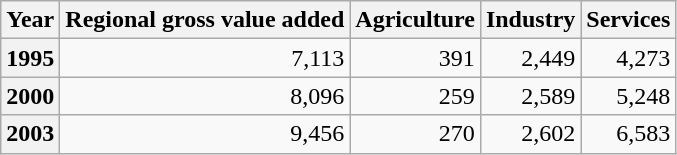<table class="wikitable">
<tr>
<th scope="col">Year</th>
<th scope="col">Regional gross value added</th>
<th scope="col">Agriculture</th>
<th scope="col">Industry</th>
<th scope="col">Services</th>
</tr>
<tr>
<th scope="row">1995</th>
<td align="right">7,113</td>
<td align="right">391</td>
<td align="right">2,449</td>
<td align="right">4,273</td>
</tr>
<tr>
<th scope="row">2000</th>
<td align="right">8,096</td>
<td align="right">259</td>
<td align="right">2,589</td>
<td align="right">5,248</td>
</tr>
<tr>
<th scope="row">2003</th>
<td align="right">9,456</td>
<td align="right">270</td>
<td align="right">2,602</td>
<td align="right">6,583</td>
</tr>
</table>
